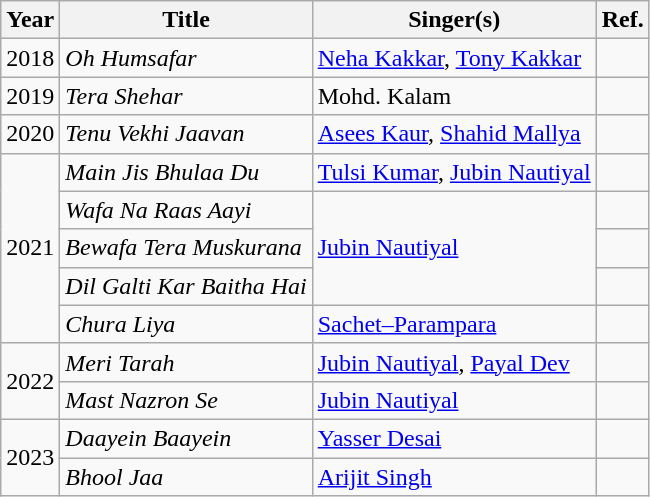<table class="wikitable">
<tr>
<th>Year</th>
<th>Title</th>
<th>Singer(s)</th>
<th>Ref.</th>
</tr>
<tr>
<td>2018</td>
<td><em>Oh Humsafar</em></td>
<td><a href='#'>Neha Kakkar</a>, <a href='#'>Tony Kakkar</a></td>
<td></td>
</tr>
<tr>
<td>2019</td>
<td><em>Tera Shehar</em></td>
<td>Mohd. Kalam</td>
<td></td>
</tr>
<tr>
<td>2020</td>
<td><em>Tenu Vekhi Jaavan</em></td>
<td><a href='#'>Asees Kaur</a>, <a href='#'>Shahid Mallya</a></td>
<td></td>
</tr>
<tr>
<td rowspan="5">2021</td>
<td><em>Main Jis Bhulaa Du</em></td>
<td><a href='#'>Tulsi Kumar</a>, <a href='#'>Jubin Nautiyal</a></td>
<td></td>
</tr>
<tr>
<td><em>Wafa Na Raas Aayi</em></td>
<td rowspan="3"><a href='#'>Jubin Nautiyal</a></td>
<td></td>
</tr>
<tr>
<td><em>Bewafa Tera Muskurana</em></td>
<td></td>
</tr>
<tr>
<td><em>Dil Galti Kar Baitha Hai</em></td>
<td></td>
</tr>
<tr>
<td><em>Chura Liya</em></td>
<td><a href='#'>Sachet–Parampara</a></td>
<td></td>
</tr>
<tr>
<td rowspan="2">2022</td>
<td><em>Meri Tarah</em></td>
<td><a href='#'>Jubin Nautiyal</a>, <a href='#'>Payal Dev</a></td>
<td></td>
</tr>
<tr>
<td><em>Mast Nazron Se</em></td>
<td><a href='#'>Jubin Nautiyal</a></td>
<td></td>
</tr>
<tr>
<td rowspan="2">2023</td>
<td><em>Daayein Baayein</em></td>
<td><a href='#'>Yasser Desai</a></td>
<td></td>
</tr>
<tr>
<td><em>Bhool Jaa</em></td>
<td><a href='#'>Arijit Singh</a></td>
<td></td>
</tr>
</table>
